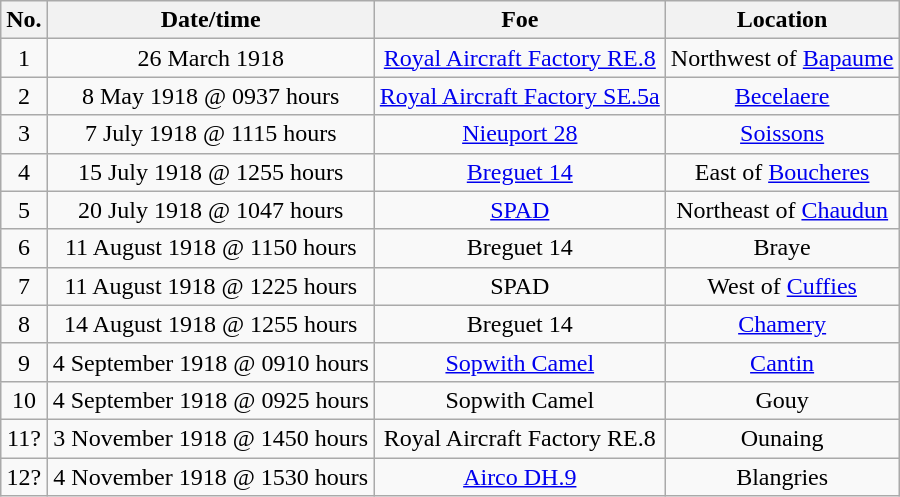<table class="wikitable">
<tr>
<th>No.</th>
<th>Date/time</th>
<th>Foe</th>
<th>Location</th>
</tr>
<tr style="text-align:center;">
<td>1</td>
<td>26 March 1918</td>
<td><a href='#'>Royal Aircraft Factory RE.8</a></td>
<td>Northwest of <a href='#'>Bapaume</a></td>
</tr>
<tr style="text-align:center;">
<td>2</td>
<td>8 May 1918 @ 0937 hours</td>
<td><a href='#'>Royal Aircraft Factory SE.5a</a></td>
<td><a href='#'>Becelaere</a></td>
</tr>
<tr style="text-align:center;">
<td>3</td>
<td>7 July 1918 @ 1115 hours</td>
<td><a href='#'>Nieuport 28</a></td>
<td><a href='#'>Soissons</a></td>
</tr>
<tr style="text-align:center;">
<td>4</td>
<td>15 July 1918 @ 1255 hours</td>
<td><a href='#'>Breguet 14</a></td>
<td>East of <a href='#'>Boucheres</a></td>
</tr>
<tr>
<td style="text-align:center;">5</td>
<td style="text-align:center;">20 July 1918 @ 1047 hours</td>
<td style="text-align:center;"><a href='#'>SPAD</a></td>
<td style="text-align:center;">Northeast of <a href='#'>Chaudun</a></td>
</tr>
<tr style="text-align:center;">
<td>6</td>
<td>11 August 1918 @ 1150 hours</td>
<td>Breguet 14</td>
<td>Braye</td>
</tr>
<tr style="text-align:center;">
<td>7</td>
<td>11 August 1918 @ 1225 hours</td>
<td>SPAD</td>
<td>West of <a href='#'>Cuffies</a></td>
</tr>
<tr style="text-align:center;">
<td>8</td>
<td>14 August 1918 @ 1255 hours</td>
<td>Breguet 14</td>
<td><a href='#'>Chamery</a></td>
</tr>
<tr style="text-align:center;">
<td>9</td>
<td>4 September 1918 @ 0910 hours</td>
<td><a href='#'>Sopwith Camel</a></td>
<td><a href='#'>Cantin</a></td>
</tr>
<tr style="text-align:center;">
<td>10</td>
<td>4 September 1918 @ 0925 hours</td>
<td>Sopwith Camel</td>
<td>Gouy</td>
</tr>
<tr style="text-align:center;">
<td>11?</td>
<td>3 November 1918 @ 1450 hours</td>
<td>Royal Aircraft Factory RE.8</td>
<td>Ounaing</td>
</tr>
<tr style="text-align:center;">
<td>12?</td>
<td>4 November 1918 @ 1530 hours</td>
<td><a href='#'>Airco DH.9</a></td>
<td>Blangries</td>
</tr>
</table>
